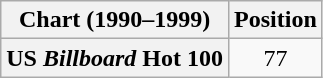<table class="wikitable plainrowheaders" style="text-align:center">
<tr>
<th scope="col">Chart (1990–1999)</th>
<th scope="col">Position</th>
</tr>
<tr>
<th scope="row">US <em>Billboard</em> Hot 100</th>
<td>77</td>
</tr>
</table>
